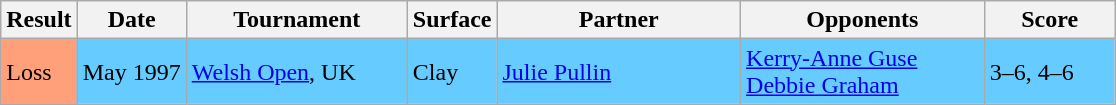<table class="wikitable">
<tr>
<th>Result</th>
<th>Date</th>
<th style="width:140px">Tournament</th>
<th style="width:50px">Surface</th>
<th style="width:155px">Partner</th>
<th style="width:155px">Opponents</th>
<th style="width:80px">Score</th>
</tr>
<tr style="background:#6cf;">
<td style="background:#ffa07a;">Loss</td>
<td>May 1997</td>
<td><a href='#'>Welsh Open</a>, UK</td>
<td>Clay</td>
<td> <a href='#'>Julie Pullin</a></td>
<td> <a href='#'>Kerry-Anne Guse</a> <br>  <a href='#'>Debbie Graham</a></td>
<td>3–6, 4–6</td>
</tr>
</table>
